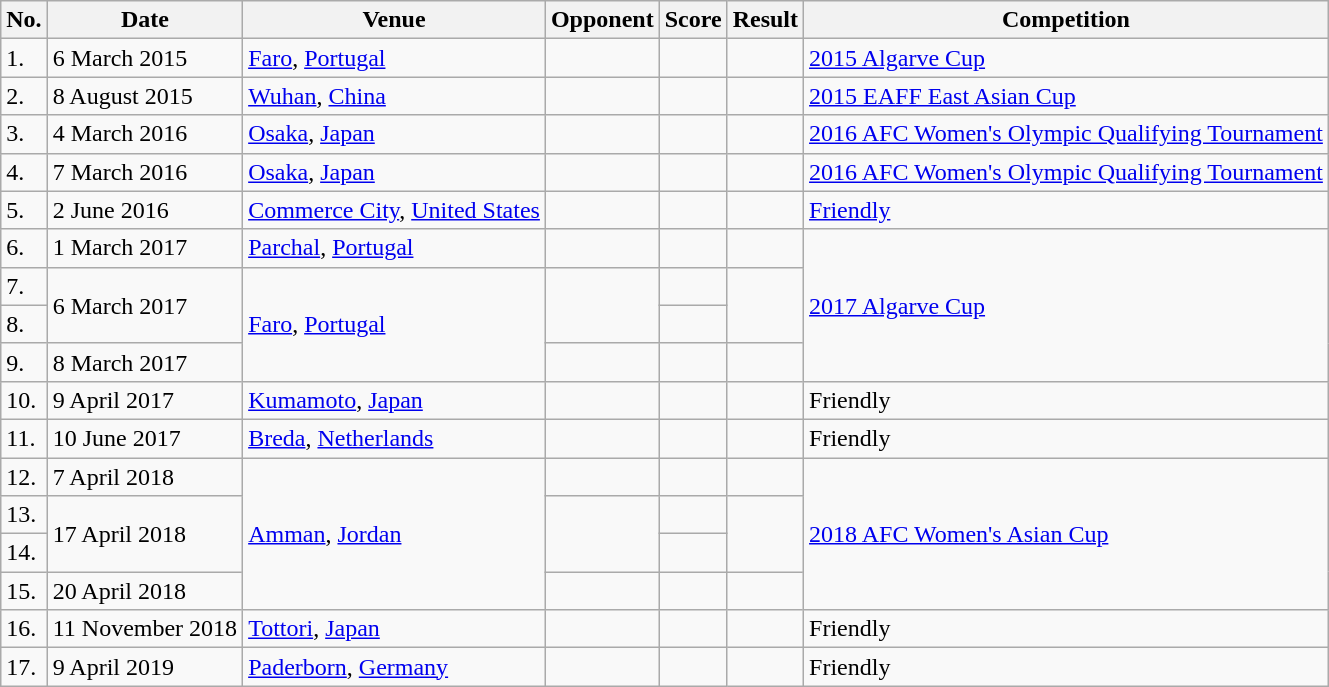<table class="wikitable sortable">
<tr>
<th scope="col">No.</th>
<th scope="col">Date</th>
<th scope="col">Venue</th>
<th scope="col">Opponent</th>
<th scope="col">Score</th>
<th scope="col">Result</th>
<th scope="col">Competition</th>
</tr>
<tr>
<td>1.</td>
<td>6 March 2015</td>
<td><a href='#'>Faro</a>, <a href='#'>Portugal</a></td>
<td></td>
<td></td>
<td></td>
<td><a href='#'>2015 Algarve Cup</a></td>
</tr>
<tr>
<td>2.</td>
<td>8 August 2015</td>
<td><a href='#'>Wuhan</a>, <a href='#'>China</a></td>
<td></td>
<td></td>
<td></td>
<td><a href='#'>2015 EAFF East Asian Cup</a></td>
</tr>
<tr>
<td>3.</td>
<td>4 March 2016</td>
<td><a href='#'>Osaka</a>, <a href='#'>Japan</a></td>
<td></td>
<td></td>
<td></td>
<td><a href='#'>2016 AFC Women's Olympic Qualifying Tournament</a></td>
</tr>
<tr>
<td>4.</td>
<td>7 March 2016</td>
<td><a href='#'>Osaka</a>, <a href='#'>Japan</a></td>
<td></td>
<td></td>
<td></td>
<td><a href='#'>2016 AFC Women's Olympic Qualifying Tournament</a></td>
</tr>
<tr>
<td>5.</td>
<td>2 June 2016</td>
<td><a href='#'>Commerce City</a>, <a href='#'>United States</a></td>
<td></td>
<td></td>
<td></td>
<td><a href='#'>Friendly</a></td>
</tr>
<tr>
<td>6.</td>
<td>1 March 2017</td>
<td><a href='#'>Parchal</a>, <a href='#'>Portugal</a></td>
<td></td>
<td></td>
<td></td>
<td rowspan=4><a href='#'>2017 Algarve Cup</a></td>
</tr>
<tr>
<td>7.</td>
<td rowspan=2>6 March 2017</td>
<td rowspan=3><a href='#'>Faro</a>, <a href='#'>Portugal</a></td>
<td rowspan=2></td>
<td></td>
<td rowspan=2></td>
</tr>
<tr>
<td>8.</td>
<td></td>
</tr>
<tr>
<td>9.</td>
<td>8 March 2017</td>
<td></td>
<td></td>
<td></td>
</tr>
<tr>
<td>10.</td>
<td>9 April 2017</td>
<td><a href='#'>Kumamoto</a>, <a href='#'>Japan</a></td>
<td></td>
<td></td>
<td></td>
<td>Friendly</td>
</tr>
<tr>
<td>11.</td>
<td>10 June 2017</td>
<td><a href='#'>Breda</a>, <a href='#'>Netherlands</a></td>
<td></td>
<td></td>
<td></td>
<td>Friendly</td>
</tr>
<tr>
<td>12.</td>
<td>7 April 2018</td>
<td rowspan=4><a href='#'>Amman</a>, <a href='#'>Jordan</a></td>
<td></td>
<td></td>
<td></td>
<td rowspan=4><a href='#'>2018 AFC Women's Asian Cup</a></td>
</tr>
<tr>
<td>13.</td>
<td rowspan=2>17 April 2018</td>
<td rowspan=2></td>
<td></td>
<td rowspan=2></td>
</tr>
<tr>
<td>14.</td>
<td></td>
</tr>
<tr>
<td>15.</td>
<td>20 April 2018</td>
<td></td>
<td></td>
<td></td>
</tr>
<tr>
<td>16.</td>
<td>11 November 2018</td>
<td><a href='#'>Tottori</a>, <a href='#'>Japan</a></td>
<td></td>
<td></td>
<td></td>
<td>Friendly</td>
</tr>
<tr>
<td>17.</td>
<td>9 April 2019</td>
<td><a href='#'>Paderborn</a>, <a href='#'>Germany</a></td>
<td></td>
<td></td>
<td></td>
<td>Friendly</td>
</tr>
</table>
